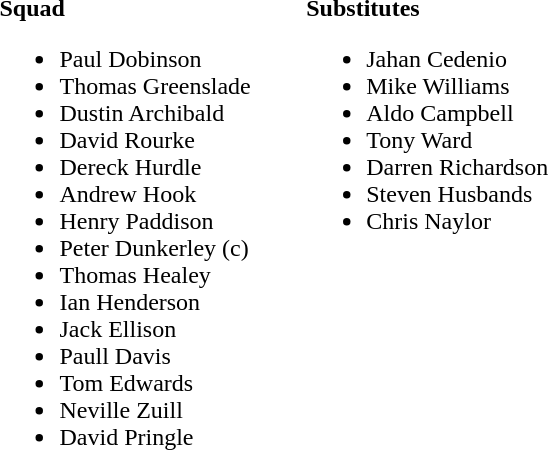<table class="toccolours" style="border-collapse: collapse;">
<tr>
<td valign="top"><br><strong>Squad</strong><ul><li>Paul Dobinson</li><li>Thomas Greenslade</li><li>Dustin Archibald</li><li>David Rourke</li><li>Dereck Hurdle</li><li>Andrew Hook</li><li>Henry Paddison</li><li>Peter Dunkerley (c)</li><li>Thomas Healey</li><li>Ian Henderson</li><li>Jack Ellison</li><li>Paull Davis</li><li>Tom Edwards</li><li>Neville Zuill</li><li>David Pringle</li></ul></td>
<td width="33"> </td>
<td valign="top"><br><strong>Substitutes</strong><ul><li>Jahan Cedenio</li><li>Mike Williams</li><li>Aldo Campbell</li><li>Tony Ward</li><li>Darren Richardson</li><li>Steven Husbands</li><li>Chris Naylor</li></ul></td>
</tr>
</table>
